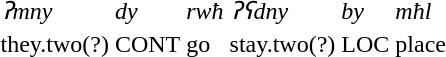<table>
<tr>
<td><em>ʔmny</em></td>
<td><em>dy</em></td>
<td><em>rwħ</em></td>
<td><em>ʔʕdny</em></td>
<td><em>by</em></td>
<td><em>mħl</em></td>
</tr>
<tr>
<td>they.two(?)</td>
<td>CONT</td>
<td>go</td>
<td>stay.two(?)</td>
<td>LOC</td>
<td>place</td>
</tr>
</table>
